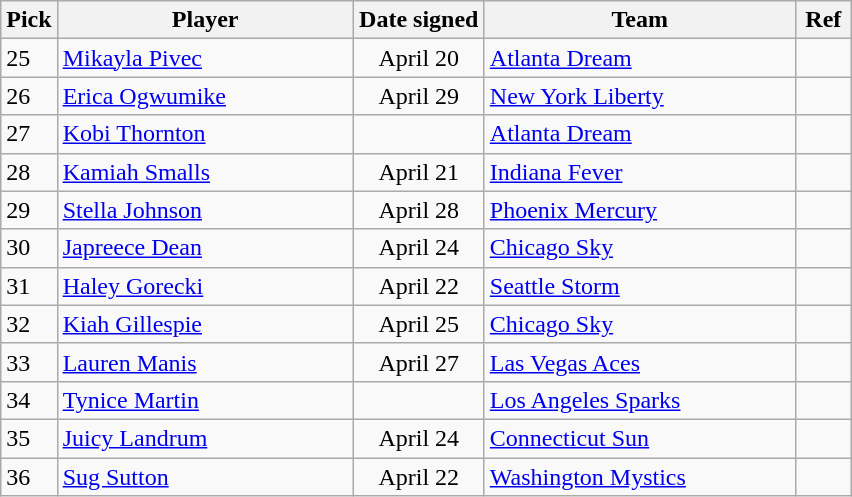<table class="wikitable">
<tr>
<th style="width:30px">Pick</th>
<th style="width:190px">Player</th>
<th style="width:80px">Date signed</th>
<th style="width:200px">Team</th>
<th class="unsortable" style="width:30px">Ref</th>
</tr>
<tr>
<td>25</td>
<td> <a href='#'>Mikayla Pivec</a></td>
<td align="center">April 20</td>
<td><a href='#'>Atlanta Dream</a></td>
<td align="center"></td>
</tr>
<tr>
<td>26</td>
<td> <a href='#'>Erica Ogwumike</a></td>
<td align="center">April 29</td>
<td><a href='#'>New York Liberty</a></td>
<td align="center"></td>
</tr>
<tr>
<td>27</td>
<td> <a href='#'>Kobi Thornton</a></td>
<td align="center"></td>
<td><a href='#'>Atlanta Dream</a></td>
<td align="center"></td>
</tr>
<tr>
<td>28</td>
<td> <a href='#'>Kamiah Smalls</a></td>
<td align="center">April 21</td>
<td><a href='#'>Indiana Fever</a></td>
<td align="center"></td>
</tr>
<tr>
<td>29</td>
<td> <a href='#'>Stella Johnson</a></td>
<td align="center">April 28</td>
<td><a href='#'>Phoenix Mercury</a></td>
<td align="center"></td>
</tr>
<tr>
<td>30</td>
<td> <a href='#'>Japreece Dean</a></td>
<td align="center">April 24</td>
<td><a href='#'>Chicago Sky</a></td>
<td align="center"></td>
</tr>
<tr>
<td>31</td>
<td> <a href='#'>Haley Gorecki</a></td>
<td align="center">April 22</td>
<td><a href='#'>Seattle Storm</a></td>
<td align="center"></td>
</tr>
<tr>
<td>32</td>
<td> <a href='#'>Kiah Gillespie</a></td>
<td align="center">April 25</td>
<td><a href='#'>Chicago Sky</a></td>
<td align="center"></td>
</tr>
<tr>
<td>33</td>
<td> <a href='#'>Lauren Manis</a></td>
<td align="center">April 27</td>
<td><a href='#'>Las Vegas Aces</a></td>
<td align="center"></td>
</tr>
<tr>
<td>34</td>
<td> <a href='#'>Tynice Martin</a></td>
<td align="center"></td>
<td><a href='#'>Los Angeles Sparks</a></td>
<td align="center"></td>
</tr>
<tr>
<td>35</td>
<td> <a href='#'>Juicy Landrum</a></td>
<td align="center">April 24</td>
<td><a href='#'>Connecticut Sun</a></td>
<td align="center"></td>
</tr>
<tr>
<td>36</td>
<td> <a href='#'>Sug Sutton</a></td>
<td align="center">April 22</td>
<td><a href='#'>Washington Mystics</a></td>
<td align="center"></td>
</tr>
</table>
